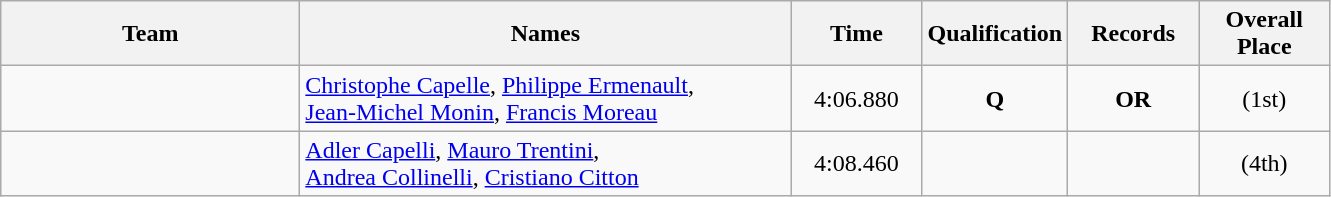<table class="wikitable" style="text-align:center;">
<tr>
<th style="width:12em;">Team</th>
<th style="width:20em;">Names</th>
<th style="width:5em;">Time</th>
<th style="width:5em;">Qualification</th>
<th style="width:5em;">Records</th>
<th style="width:5em;">Overall Place</th>
</tr>
<tr>
<td align=left></td>
<td align=left><a href='#'>Christophe Capelle</a>, <a href='#'>Philippe Ermenault</a>, <br> <a href='#'>Jean-Michel Monin</a>, <a href='#'>Francis Moreau</a></td>
<td>4:06.880</td>
<td><strong>Q</strong></td>
<td><strong>OR</strong></td>
<td>(1st)</td>
</tr>
<tr>
<td align=left></td>
<td align=left><a href='#'>Adler Capelli</a>, <a href='#'>Mauro Trentini</a>,<br><a href='#'>Andrea Collinelli</a>, <a href='#'>Cristiano Citton</a></td>
<td>4:08.460</td>
<td></td>
<td></td>
<td>(4th)</td>
</tr>
</table>
